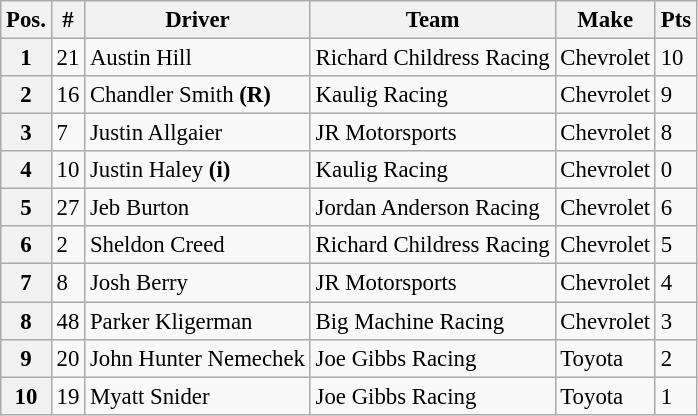<table class="wikitable" style="font-size:95%">
<tr>
<th>Pos.</th>
<th>#</th>
<th>Driver</th>
<th>Team</th>
<th>Make</th>
<th>Pts</th>
</tr>
<tr>
<th>1</th>
<td>21</td>
<td>Austin Hill</td>
<td>Richard Childress Racing</td>
<td>Chevrolet</td>
<td>10</td>
</tr>
<tr>
<th>2</th>
<td>16</td>
<td>Chandler Smith <strong>(R)</strong></td>
<td>Kaulig Racing</td>
<td>Chevrolet</td>
<td>9</td>
</tr>
<tr>
<th>3</th>
<td>7</td>
<td>Justin Allgaier</td>
<td>JR Motorsports</td>
<td>Chevrolet</td>
<td>8</td>
</tr>
<tr>
<th>4</th>
<td>10</td>
<td>Justin Haley <strong>(i)</strong></td>
<td>Kaulig Racing</td>
<td>Chevrolet</td>
<td>0</td>
</tr>
<tr>
<th>5</th>
<td>27</td>
<td>Jeb Burton</td>
<td>Jordan Anderson Racing</td>
<td>Chevrolet</td>
<td>6</td>
</tr>
<tr>
<th>6</th>
<td>2</td>
<td>Sheldon Creed</td>
<td>Richard Childress Racing</td>
<td>Chevrolet</td>
<td>5</td>
</tr>
<tr>
<th>7</th>
<td>8</td>
<td>Josh Berry</td>
<td>JR Motorsports</td>
<td>Chevrolet</td>
<td>4</td>
</tr>
<tr>
<th>8</th>
<td>48</td>
<td>Parker Kligerman</td>
<td>Big Machine Racing</td>
<td>Chevrolet</td>
<td>3</td>
</tr>
<tr>
<th>9</th>
<td>20</td>
<td>John Hunter Nemechek</td>
<td>Joe Gibbs Racing</td>
<td>Toyota</td>
<td>2</td>
</tr>
<tr>
<th>10</th>
<td>19</td>
<td>Myatt Snider</td>
<td>Joe Gibbs Racing</td>
<td>Toyota</td>
<td>1</td>
</tr>
</table>
